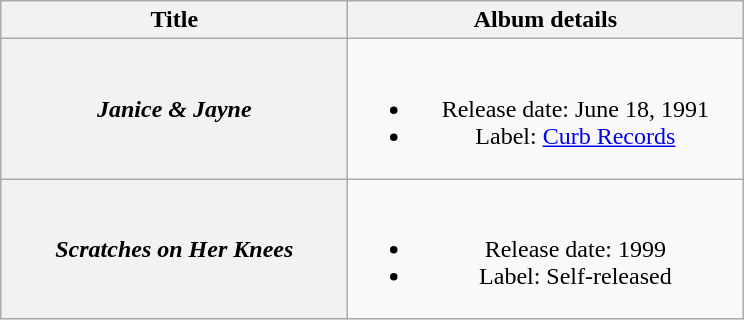<table class="wikitable plainrowheaders" style="text-align:center;">
<tr>
<th style="width:14em;">Title</th>
<th style="width:16em;">Album details</th>
</tr>
<tr>
<th scope="row"><em>Janice & Jayne</em></th>
<td><br><ul><li>Release date: June 18, 1991</li><li>Label: <a href='#'>Curb Records</a></li></ul></td>
</tr>
<tr>
<th scope="row"><em>Scratches on Her Knees</em></th>
<td><br><ul><li>Release date: 1999</li><li>Label: Self-released</li></ul></td>
</tr>
</table>
